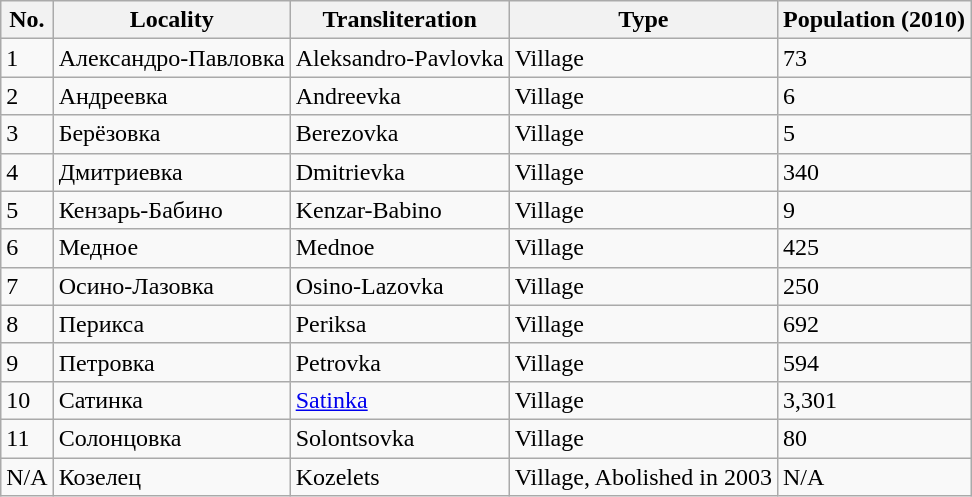<table class="wikitable sortable">
<tr>
<th>No.</th>
<th>Locality</th>
<th>Transliteration</th>
<th>Type</th>
<th>Population (2010)</th>
</tr>
<tr>
<td>1</td>
<td>Александро-Павловка</td>
<td>Aleksandro-Pavlovka</td>
<td>Village</td>
<td>73</td>
</tr>
<tr>
<td>2</td>
<td>Андреевка</td>
<td>Andreevka</td>
<td>Village</td>
<td>6</td>
</tr>
<tr>
<td>3</td>
<td>Берёзовка</td>
<td>Berezovka</td>
<td>Village</td>
<td>5</td>
</tr>
<tr>
<td>4</td>
<td>Дмитриевка</td>
<td>Dmitrievka</td>
<td>Village</td>
<td>340</td>
</tr>
<tr>
<td>5</td>
<td>Кензарь-Бабино</td>
<td>Kenzar-Babino</td>
<td>Village</td>
<td>9</td>
</tr>
<tr>
<td>6</td>
<td>Медное</td>
<td>Mednoe</td>
<td>Village</td>
<td>425</td>
</tr>
<tr>
<td>7</td>
<td>Осино-Лазовка</td>
<td>Osino-Lazovka</td>
<td>Village</td>
<td>250</td>
</tr>
<tr>
<td>8</td>
<td>Перикса</td>
<td>Periksa</td>
<td>Village</td>
<td>692</td>
</tr>
<tr>
<td>9</td>
<td>Петровка</td>
<td>Petrovka</td>
<td>Village</td>
<td>594</td>
</tr>
<tr>
<td>10</td>
<td>Сатинка</td>
<td><a href='#'>Satinka</a></td>
<td>Village</td>
<td>3,301</td>
</tr>
<tr>
<td>11</td>
<td>Солонцовка</td>
<td>Solontsovka</td>
<td>Village</td>
<td>80</td>
</tr>
<tr>
<td>N/A</td>
<td>Козелец</td>
<td>Kozelets</td>
<td>Village, Abolished in 2003</td>
<td>N/A</td>
</tr>
</table>
